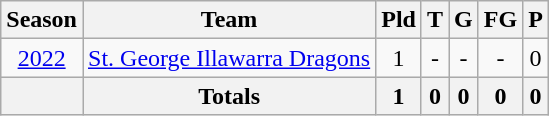<table class="wikitable" style="border-collapse:collapse;text-align:center">
<tr>
<th>Season</th>
<th>Team</th>
<th>Pld</th>
<th>T</th>
<th>G</th>
<th>FG</th>
<th>P</th>
</tr>
<tr>
<td><a href='#'>2022</a></td>
<td rowspan=1> <a href='#'>St. George Illawarra Dragons</a></td>
<td>1</td>
<td>-</td>
<td>-</td>
<td>-</td>
<td>0</td>
</tr>
<tr>
<th></th>
<th>Totals</th>
<th>1</th>
<th>0</th>
<th>0</th>
<th>0</th>
<th>0</th>
</tr>
</table>
